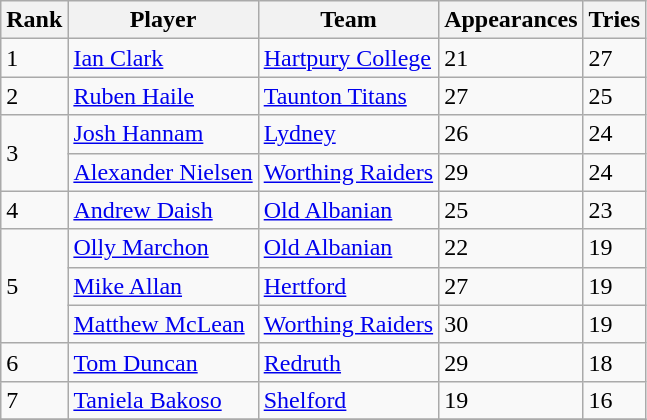<table class="wikitable">
<tr>
<th>Rank</th>
<th>Player</th>
<th>Team</th>
<th>Appearances</th>
<th>Tries</th>
</tr>
<tr>
<td>1</td>
<td> <a href='#'>Ian Clark</a></td>
<td><a href='#'>Hartpury College</a></td>
<td>21</td>
<td>27</td>
</tr>
<tr>
<td>2</td>
<td> <a href='#'>Ruben Haile</a></td>
<td><a href='#'>Taunton Titans</a></td>
<td>27</td>
<td>25</td>
</tr>
<tr>
<td rowspan=2>3</td>
<td> <a href='#'>Josh Hannam</a></td>
<td><a href='#'>Lydney</a></td>
<td>26</td>
<td>24</td>
</tr>
<tr>
<td> <a href='#'>Alexander Nielsen</a></td>
<td><a href='#'>Worthing Raiders</a></td>
<td>29</td>
<td>24</td>
</tr>
<tr>
<td>4</td>
<td> <a href='#'>Andrew Daish</a></td>
<td><a href='#'>Old Albanian</a></td>
<td>25</td>
<td>23</td>
</tr>
<tr>
<td rowspan=3>5</td>
<td> <a href='#'>Olly Marchon</a></td>
<td><a href='#'>Old Albanian</a></td>
<td>22</td>
<td>19</td>
</tr>
<tr>
<td> <a href='#'>Mike Allan</a></td>
<td><a href='#'>Hertford</a></td>
<td>27</td>
<td>19</td>
</tr>
<tr>
<td> <a href='#'>Matthew McLean</a></td>
<td><a href='#'>Worthing Raiders</a></td>
<td>30</td>
<td>19</td>
</tr>
<tr>
<td>6</td>
<td> <a href='#'>Tom Duncan</a></td>
<td><a href='#'>Redruth</a></td>
<td>29</td>
<td>18</td>
</tr>
<tr>
<td>7</td>
<td> <a href='#'>Taniela Bakoso</a></td>
<td><a href='#'>Shelford</a></td>
<td>19</td>
<td>16</td>
</tr>
<tr>
</tr>
</table>
